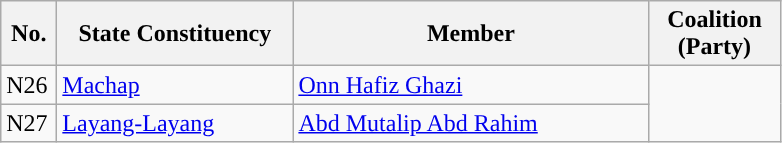<table class="wikitable sortable">
<tr>
<th width="30">No.</th>
<th width="150">State Constituency</th>
<th width="230">Member</th>
<th width="80">Coalition (Party)</th>
</tr>
<tr>
<td>N26</td>
<td><a href='#'>Machap</a></td>
<td><a href='#'>Onn Hafiz Ghazi</a></td>
<td rowspan="2"></td>
</tr>
<tr>
<td>N27</td>
<td><a href='#'>Layang-Layang</a></td>
<td><a href='#'>Abd Mutalip Abd Rahim</a></td>
</tr>
</table>
